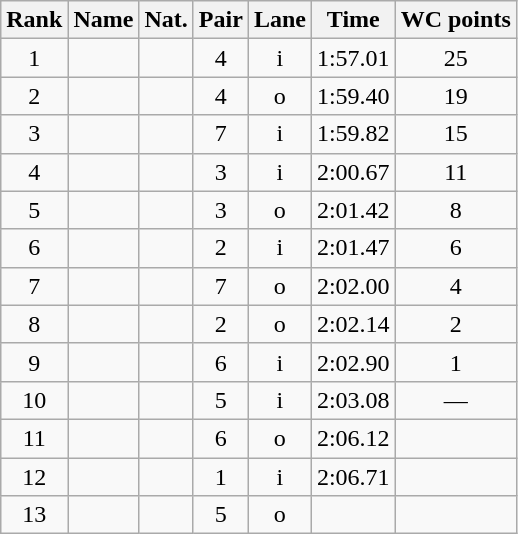<table class="wikitable sortable" style="text-align:center">
<tr>
<th>Rank</th>
<th>Name</th>
<th>Nat.</th>
<th>Pair</th>
<th>Lane</th>
<th>Time</th>
<th>WC points</th>
</tr>
<tr>
<td>1</td>
<td align=left></td>
<td></td>
<td>4</td>
<td>i</td>
<td>1:57.01</td>
<td>25</td>
</tr>
<tr>
<td>2</td>
<td align=left></td>
<td></td>
<td>4</td>
<td>o</td>
<td>1:59.40</td>
<td>19</td>
</tr>
<tr>
<td>3</td>
<td align=left></td>
<td></td>
<td>7</td>
<td>i</td>
<td>1:59.82</td>
<td>15</td>
</tr>
<tr>
<td>4</td>
<td align=left></td>
<td></td>
<td>3</td>
<td>i</td>
<td>2:00.67</td>
<td>11</td>
</tr>
<tr>
<td>5</td>
<td align=left></td>
<td></td>
<td>3</td>
<td>o</td>
<td>2:01.42</td>
<td>8</td>
</tr>
<tr>
<td>6</td>
<td align=left></td>
<td></td>
<td>2</td>
<td>i</td>
<td>2:01.47</td>
<td>6</td>
</tr>
<tr>
<td>7</td>
<td align=left></td>
<td></td>
<td>7</td>
<td>o</td>
<td>2:02.00</td>
<td>4</td>
</tr>
<tr>
<td>8</td>
<td align=left></td>
<td></td>
<td>2</td>
<td>o</td>
<td>2:02.14</td>
<td>2</td>
</tr>
<tr>
<td>9</td>
<td align=left></td>
<td></td>
<td>6</td>
<td>i</td>
<td>2:02.90</td>
<td>1</td>
</tr>
<tr>
<td>10</td>
<td align=left></td>
<td></td>
<td>5</td>
<td>i</td>
<td>2:03.08</td>
<td>—</td>
</tr>
<tr>
<td>11</td>
<td align=left></td>
<td></td>
<td>6</td>
<td>o</td>
<td>2:06.12</td>
<td></td>
</tr>
<tr>
<td>12</td>
<td align=left></td>
<td></td>
<td>1</td>
<td>i</td>
<td>2:06.71</td>
<td></td>
</tr>
<tr>
<td>13</td>
<td align=left></td>
<td></td>
<td>5</td>
<td>o</td>
<td></td>
<td></td>
</tr>
</table>
